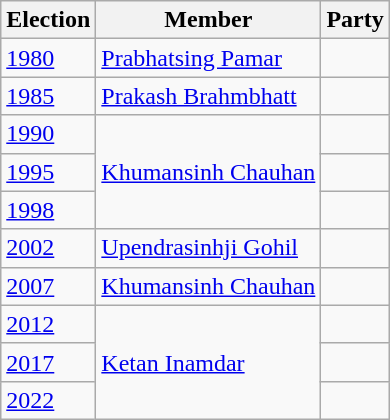<table class="wikitable sortable">
<tr>
<th>Election</th>
<th>Member</th>
<th colspan="2">Party</th>
</tr>
<tr>
<td><a href='#'>1980</a></td>
<td><a href='#'>Prabhatsing Pamar</a></td>
<td></td>
</tr>
<tr>
<td><a href='#'>1985</a></td>
<td><a href='#'>Prakash Brahmbhatt</a></td>
<td></td>
</tr>
<tr>
<td><a href='#'>1990</a></td>
<td rowspan=3><a href='#'>Khumansinh Chauhan</a></td>
</tr>
<tr>
<td><a href='#'>1995</a></td>
<td></td>
</tr>
<tr>
<td><a href='#'>1998</a></td>
</tr>
<tr>
<td><a href='#'>2002</a></td>
<td><a href='#'>Upendrasinhji Gohil</a></td>
<td></td>
</tr>
<tr>
<td><a href='#'>2007</a></td>
<td><a href='#'>Khumansinh Chauhan</a></td>
<td></td>
</tr>
<tr>
<td><a href='#'>2012</a></td>
<td rowspan=3><a href='#'>Ketan Inamdar</a></td>
<td></td>
</tr>
<tr>
<td><a href='#'>2017</a></td>
<td></td>
</tr>
<tr>
<td><a href='#'>2022</a></td>
</tr>
</table>
